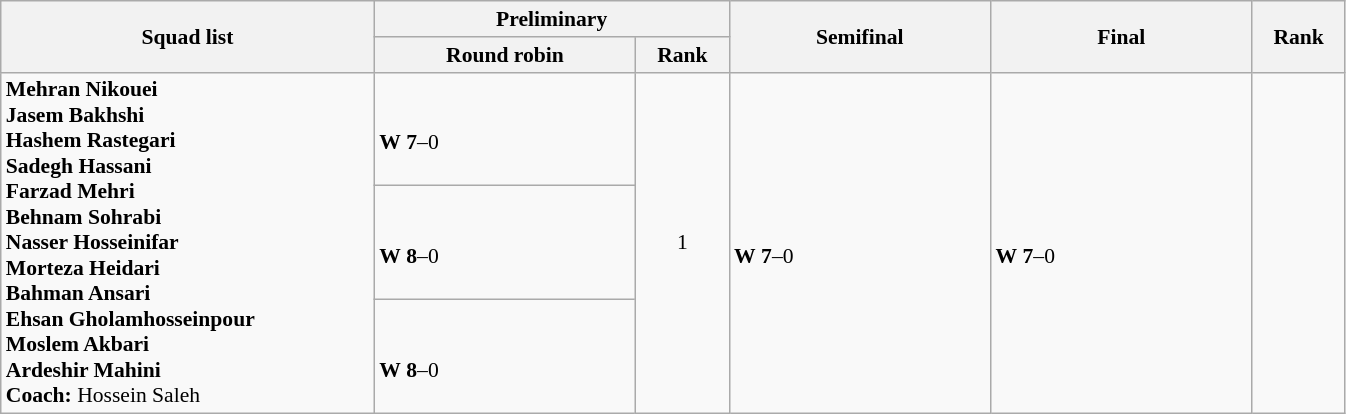<table class="wikitable" width="71%" style="text-align:left; font-size:90%">
<tr>
<th rowspan="2" width="20%">Squad list</th>
<th colspan="2">Preliminary</th>
<th rowspan="2" width="14%">Semifinal</th>
<th rowspan="2" width="14%">Final</th>
<th rowspan="2" width="5%">Rank</th>
</tr>
<tr>
<th width="14%">Round robin</th>
<th width="5%">Rank</th>
</tr>
<tr>
<td rowspan="3"><strong>Mehran Nikouei<br>Jasem Bakhshi<br>Hashem Rastegari<br>Sadegh Hassani<br>Farzad Mehri<br>Behnam Sohrabi<br>Nasser Hosseinifar<br>Morteza Heidari<br>Bahman Ansari<br>Ehsan Gholamhosseinpour<br>Moslem Akbari<br>Ardeshir Mahini<br>Coach:</strong> Hossein Saleh</td>
<td><br><strong>W</strong> <strong>7</strong>–0</td>
<td rowspan="3" align=center>1 <strong></strong></td>
<td rowspan="3"><br><strong>W</strong> <strong>7</strong>–0</td>
<td rowspan="3"><br><strong>W</strong> <strong>7</strong>–0</td>
<td rowspan="3" align="center"></td>
</tr>
<tr>
<td><br><strong>W</strong> <strong>8</strong>–0</td>
</tr>
<tr>
<td><br><strong>W</strong> <strong>8</strong>–0</td>
</tr>
</table>
